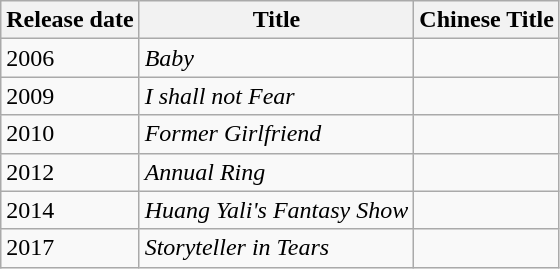<table class="wikitable">
<tr>
<th>Release date</th>
<th>Title</th>
<th>Chinese Title</th>
</tr>
<tr>
<td>2006</td>
<td><em>Baby</em></td>
<td></td>
</tr>
<tr>
<td>2009</td>
<td><em>I shall not Fear</em></td>
<td></td>
</tr>
<tr>
<td>2010</td>
<td><em>Former Girlfriend</em></td>
<td></td>
</tr>
<tr>
<td>2012</td>
<td><em>Annual Ring</em></td>
<td></td>
</tr>
<tr>
<td>2014</td>
<td><em>Huang Yali's Fantasy Show</em></td>
<td></td>
</tr>
<tr>
<td>2017</td>
<td><em>Storyteller in Tears</em></td>
<td></td>
</tr>
</table>
